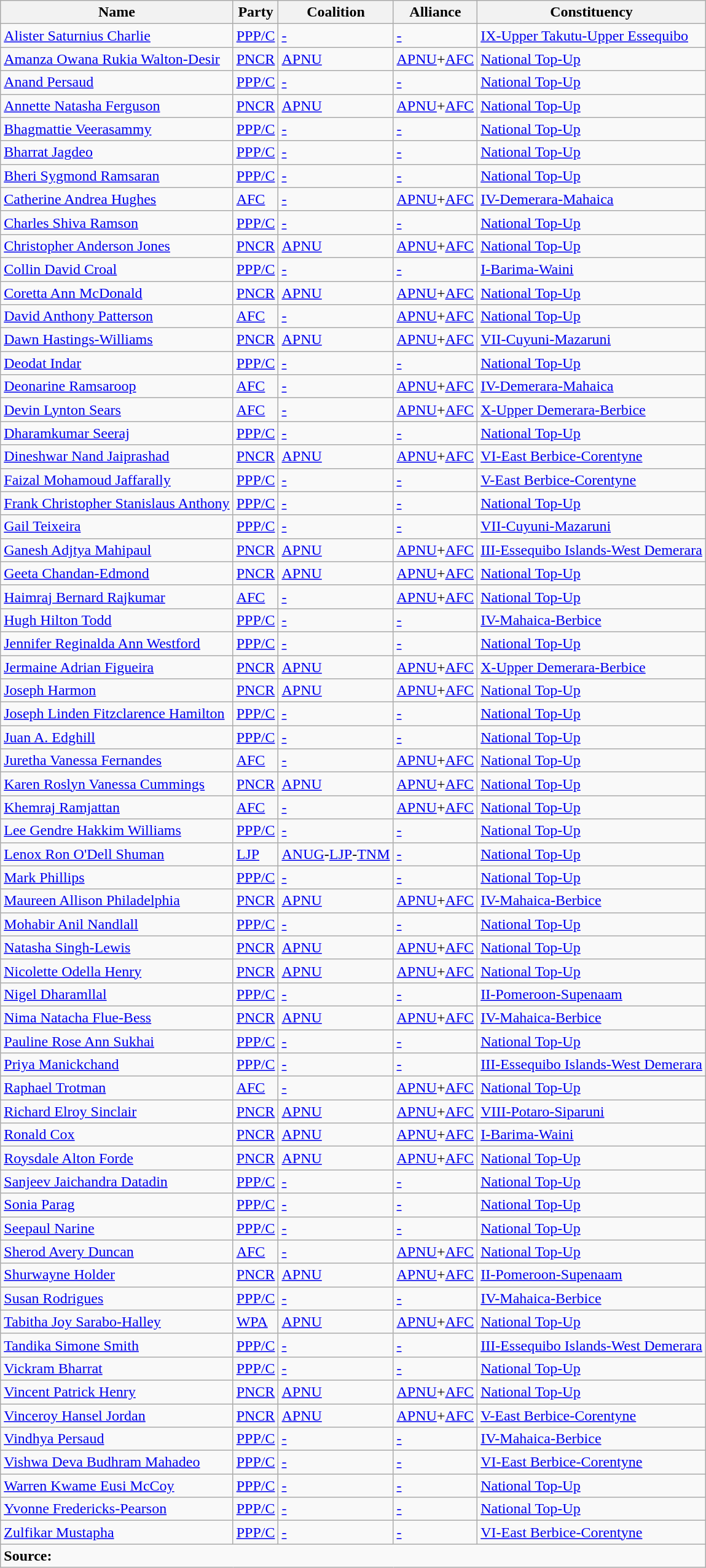<table class="wikitable sortable">
<tr>
<th>Name</th>
<th>Party</th>
<th>Coalition</th>
<th>Alliance</th>
<th>Constituency</th>
</tr>
<tr>
<td><a href='#'>Alister Saturnius Charlie</a></td>
<td><a href='#'>PPP/C</a></td>
<td><a href='#'>-</a></td>
<td><a href='#'>-</a></td>
<td><a href='#'>IX-Upper Takutu-Upper Essequibo</a></td>
</tr>
<tr>
<td><a href='#'>Amanza Owana Rukia Walton-Desir</a></td>
<td><a href='#'>PNCR</a></td>
<td><a href='#'>APNU</a></td>
<td><a href='#'>APNU</a>+<a href='#'>AFC</a></td>
<td><a href='#'>National Top-Up</a></td>
</tr>
<tr>
<td><a href='#'>Anand Persaud</a></td>
<td><a href='#'>PPP/C</a></td>
<td><a href='#'>-</a></td>
<td><a href='#'>-</a></td>
<td><a href='#'>National Top-Up</a></td>
</tr>
<tr>
<td><a href='#'>Annette Natasha Ferguson</a></td>
<td><a href='#'>PNCR</a></td>
<td><a href='#'>APNU</a></td>
<td><a href='#'>APNU</a>+<a href='#'>AFC</a></td>
<td><a href='#'>National Top-Up</a></td>
</tr>
<tr>
<td><a href='#'>Bhagmattie Veerasammy</a></td>
<td><a href='#'>PPP/C</a></td>
<td><a href='#'>-</a></td>
<td><a href='#'>-</a></td>
<td><a href='#'>National Top-Up</a></td>
</tr>
<tr>
<td><a href='#'>Bharrat Jagdeo</a></td>
<td><a href='#'>PPP/C</a></td>
<td><a href='#'>-</a></td>
<td><a href='#'>-</a></td>
<td><a href='#'>National Top-Up</a></td>
</tr>
<tr>
<td><a href='#'>Bheri Sygmond Ramsaran</a></td>
<td><a href='#'>PPP/C</a></td>
<td><a href='#'>-</a></td>
<td><a href='#'>-</a></td>
<td><a href='#'>National Top-Up</a></td>
</tr>
<tr>
<td><a href='#'>Catherine Andrea Hughes</a></td>
<td><a href='#'>AFC</a></td>
<td><a href='#'>-</a></td>
<td><a href='#'>APNU</a>+<a href='#'>AFC</a></td>
<td><a href='#'>IV-Demerara-Mahaica</a></td>
</tr>
<tr>
<td><a href='#'>Charles Shiva Ramson</a></td>
<td><a href='#'>PPP/C</a></td>
<td><a href='#'>-</a></td>
<td><a href='#'>-</a></td>
<td><a href='#'>National Top-Up</a></td>
</tr>
<tr>
<td><a href='#'>Christopher Anderson Jones</a></td>
<td><a href='#'>PNCR</a></td>
<td><a href='#'>APNU</a></td>
<td><a href='#'>APNU</a>+<a href='#'>AFC</a></td>
<td><a href='#'>National Top-Up</a></td>
</tr>
<tr>
<td><a href='#'>Collin David Croal</a></td>
<td><a href='#'>PPP/C</a></td>
<td><a href='#'>-</a></td>
<td><a href='#'>-</a></td>
<td><a href='#'>I-Barima-Waini</a></td>
</tr>
<tr>
<td><a href='#'>Coretta Ann McDonald</a></td>
<td><a href='#'>PNCR</a></td>
<td><a href='#'>APNU</a></td>
<td><a href='#'>APNU</a>+<a href='#'>AFC</a></td>
<td><a href='#'>National Top-Up</a></td>
</tr>
<tr>
<td><a href='#'>David Anthony Patterson</a></td>
<td><a href='#'>AFC</a></td>
<td><a href='#'>-</a></td>
<td><a href='#'>APNU</a>+<a href='#'>AFC</a></td>
<td><a href='#'>National Top-Up</a></td>
</tr>
<tr>
<td><a href='#'>Dawn Hastings-Williams</a></td>
<td><a href='#'>PNCR</a></td>
<td><a href='#'>APNU</a></td>
<td><a href='#'>APNU</a>+<a href='#'>AFC</a></td>
<td><a href='#'>VII-Cuyuni-Mazaruni</a></td>
</tr>
<tr>
<td><a href='#'>Deodat Indar</a></td>
<td><a href='#'>PPP/C</a></td>
<td><a href='#'>-</a></td>
<td><a href='#'>-</a></td>
<td><a href='#'>National Top-Up</a></td>
</tr>
<tr>
<td><a href='#'>Deonarine Ramsaroop</a></td>
<td><a href='#'>AFC</a></td>
<td><a href='#'>-</a></td>
<td><a href='#'>APNU</a>+<a href='#'>AFC</a></td>
<td><a href='#'>IV-Demerara-Mahaica</a></td>
</tr>
<tr>
<td><a href='#'>Devin Lynton Sears</a></td>
<td><a href='#'>AFC</a></td>
<td><a href='#'>-</a></td>
<td><a href='#'>APNU</a>+<a href='#'>AFC</a></td>
<td><a href='#'>X-Upper Demerara-Berbice</a></td>
</tr>
<tr>
<td><a href='#'>Dharamkumar Seeraj</a></td>
<td><a href='#'>PPP/C</a></td>
<td><a href='#'>-</a></td>
<td><a href='#'>-</a></td>
<td><a href='#'>National Top-Up</a></td>
</tr>
<tr>
<td><a href='#'>Dineshwar Nand Jaiprashad</a></td>
<td><a href='#'>PNCR</a></td>
<td><a href='#'>APNU</a></td>
<td><a href='#'>APNU</a>+<a href='#'>AFC</a></td>
<td><a href='#'>VI-East Berbice-Corentyne</a></td>
</tr>
<tr>
<td><a href='#'>Faizal Mohamoud Jaffarally</a></td>
<td><a href='#'>PPP/C</a></td>
<td><a href='#'>-</a></td>
<td><a href='#'>-</a></td>
<td><a href='#'>V-East Berbice-Corentyne</a></td>
</tr>
<tr>
<td><a href='#'>Frank Christopher Stanislaus Anthony</a></td>
<td><a href='#'>PPP/C</a></td>
<td><a href='#'>-</a></td>
<td><a href='#'>-</a></td>
<td><a href='#'>National Top-Up</a></td>
</tr>
<tr>
<td><a href='#'>Gail Teixeira</a></td>
<td><a href='#'>PPP/C</a></td>
<td><a href='#'>-</a></td>
<td><a href='#'>-</a></td>
<td><a href='#'>VII-Cuyuni-Mazaruni</a></td>
</tr>
<tr>
<td><a href='#'>Ganesh Adjtya Mahipaul</a></td>
<td><a href='#'>PNCR</a></td>
<td><a href='#'>APNU</a></td>
<td><a href='#'>APNU</a>+<a href='#'>AFC</a></td>
<td><a href='#'>III-Essequibo Islands-West Demerara</a></td>
</tr>
<tr>
<td><a href='#'>Geeta Chandan-Edmond</a></td>
<td><a href='#'>PNCR</a></td>
<td><a href='#'>APNU</a></td>
<td><a href='#'>APNU</a>+<a href='#'>AFC</a></td>
<td><a href='#'>National Top-Up</a></td>
</tr>
<tr>
<td><a href='#'>Haimraj Bernard Rajkumar</a></td>
<td><a href='#'>AFC</a></td>
<td><a href='#'>-</a></td>
<td><a href='#'>APNU</a>+<a href='#'>AFC</a></td>
<td><a href='#'>National Top-Up</a></td>
</tr>
<tr>
<td><a href='#'>Hugh Hilton Todd</a></td>
<td><a href='#'>PPP/C</a></td>
<td><a href='#'>-</a></td>
<td><a href='#'>-</a></td>
<td><a href='#'>IV-Mahaica-Berbice</a></td>
</tr>
<tr>
<td><a href='#'>Jennifer Reginalda Ann Westford</a></td>
<td><a href='#'>PPP/C</a></td>
<td><a href='#'>-</a></td>
<td><a href='#'>-</a></td>
<td><a href='#'>National Top-Up</a></td>
</tr>
<tr>
<td><a href='#'>Jermaine Adrian Figueira</a></td>
<td><a href='#'>PNCR</a></td>
<td><a href='#'>APNU</a></td>
<td><a href='#'>APNU</a>+<a href='#'>AFC</a></td>
<td><a href='#'>X-Upper Demerara-Berbice</a></td>
</tr>
<tr>
<td><a href='#'>Joseph Harmon</a></td>
<td><a href='#'>PNCR</a></td>
<td><a href='#'>APNU</a></td>
<td><a href='#'>APNU</a>+<a href='#'>AFC</a></td>
<td><a href='#'>National Top-Up</a></td>
</tr>
<tr>
<td><a href='#'>Joseph Linden Fitzclarence Hamilton</a></td>
<td><a href='#'>PPP/C</a></td>
<td><a href='#'>-</a></td>
<td><a href='#'>-</a></td>
<td><a href='#'>National Top-Up</a></td>
</tr>
<tr>
<td><a href='#'>Juan A. Edghill</a></td>
<td><a href='#'>PPP/C</a></td>
<td><a href='#'>-</a></td>
<td><a href='#'>-</a></td>
<td><a href='#'>National Top-Up</a></td>
</tr>
<tr>
<td><a href='#'>Juretha Vanessa Fernandes</a></td>
<td><a href='#'>AFC</a></td>
<td><a href='#'>-</a></td>
<td><a href='#'>APNU</a>+<a href='#'>AFC</a></td>
<td><a href='#'>National Top-Up</a></td>
</tr>
<tr>
<td><a href='#'>Karen Roslyn Vanessa Cummings</a></td>
<td><a href='#'>PNCR</a></td>
<td><a href='#'>APNU</a></td>
<td><a href='#'>APNU</a>+<a href='#'>AFC</a></td>
<td><a href='#'>National Top-Up</a></td>
</tr>
<tr>
<td><a href='#'>Khemraj Ramjattan</a></td>
<td><a href='#'>AFC</a></td>
<td><a href='#'>-</a></td>
<td><a href='#'>APNU</a>+<a href='#'>AFC</a></td>
<td><a href='#'>National Top-Up</a></td>
</tr>
<tr>
<td><a href='#'>Lee Gendre Hakkim Williams</a></td>
<td><a href='#'>PPP/C</a></td>
<td><a href='#'>-</a></td>
<td><a href='#'>-</a></td>
<td><a href='#'>National Top-Up</a></td>
</tr>
<tr>
<td><a href='#'>Lenox Ron O'Dell Shuman</a></td>
<td><a href='#'>LJP</a></td>
<td><a href='#'>ANUG</a>-<a href='#'>LJP</a>-<a href='#'>TNM</a></td>
<td><a href='#'>-</a></td>
<td><a href='#'>National Top-Up</a></td>
</tr>
<tr>
<td><a href='#'>Mark Phillips</a></td>
<td><a href='#'>PPP/C</a></td>
<td><a href='#'>-</a></td>
<td><a href='#'>-</a></td>
<td><a href='#'>National Top-Up</a></td>
</tr>
<tr>
<td><a href='#'>Maureen Allison Philadelphia</a></td>
<td><a href='#'>PNCR</a></td>
<td><a href='#'>APNU</a></td>
<td><a href='#'>APNU</a>+<a href='#'>AFC</a></td>
<td><a href='#'>IV-Mahaica-Berbice</a></td>
</tr>
<tr>
<td><a href='#'>Mohabir Anil Nandlall</a></td>
<td><a href='#'>PPP/C</a></td>
<td><a href='#'>-</a></td>
<td><a href='#'>-</a></td>
<td><a href='#'>National Top-Up</a></td>
</tr>
<tr>
<td><a href='#'>Natasha Singh-Lewis</a></td>
<td><a href='#'>PNCR</a></td>
<td><a href='#'>APNU</a></td>
<td><a href='#'>APNU</a>+<a href='#'>AFC</a></td>
<td><a href='#'>National Top-Up</a></td>
</tr>
<tr>
<td><a href='#'>Nicolette Odella Henry</a></td>
<td><a href='#'>PNCR</a></td>
<td><a href='#'>APNU</a></td>
<td><a href='#'>APNU</a>+<a href='#'>AFC</a></td>
<td><a href='#'>National Top-Up</a></td>
</tr>
<tr>
<td><a href='#'>Nigel Dharamllal</a></td>
<td><a href='#'>PPP/C</a></td>
<td><a href='#'>-</a></td>
<td><a href='#'>-</a></td>
<td><a href='#'>II-Pomeroon-Supenaam</a></td>
</tr>
<tr>
<td><a href='#'>Nima Natacha Flue-Bess</a></td>
<td><a href='#'>PNCR</a></td>
<td><a href='#'>APNU</a></td>
<td><a href='#'>APNU</a>+<a href='#'>AFC</a></td>
<td><a href='#'>IV-Mahaica-Berbice</a></td>
</tr>
<tr>
<td><a href='#'>Pauline Rose Ann Sukhai</a></td>
<td><a href='#'>PPP/C</a></td>
<td><a href='#'>-</a></td>
<td><a href='#'>-</a></td>
<td><a href='#'>National Top-Up</a></td>
</tr>
<tr>
<td><a href='#'>Priya Manickchand</a></td>
<td><a href='#'>PPP/C</a></td>
<td><a href='#'>-</a></td>
<td><a href='#'>-</a></td>
<td><a href='#'>III-Essequibo Islands-West Demerara</a></td>
</tr>
<tr>
<td><a href='#'>Raphael Trotman</a></td>
<td><a href='#'>AFC</a></td>
<td><a href='#'>-</a></td>
<td><a href='#'>APNU</a>+<a href='#'>AFC</a></td>
<td><a href='#'>National Top-Up</a></td>
</tr>
<tr>
<td><a href='#'>Richard Elroy Sinclair</a></td>
<td><a href='#'>PNCR</a></td>
<td><a href='#'>APNU</a></td>
<td><a href='#'>APNU</a>+<a href='#'>AFC</a></td>
<td><a href='#'>VIII-Potaro-Siparuni</a></td>
</tr>
<tr>
<td><a href='#'>Ronald Cox</a></td>
<td><a href='#'>PNCR</a></td>
<td><a href='#'>APNU</a></td>
<td><a href='#'>APNU</a>+<a href='#'>AFC</a></td>
<td><a href='#'>I-Barima-Waini</a></td>
</tr>
<tr>
<td><a href='#'>Roysdale Alton Forde</a></td>
<td><a href='#'>PNCR</a></td>
<td><a href='#'>APNU</a></td>
<td><a href='#'>APNU</a>+<a href='#'>AFC</a></td>
<td><a href='#'>National Top-Up</a></td>
</tr>
<tr>
<td><a href='#'>Sanjeev Jaichandra Datadin</a></td>
<td><a href='#'>PPP/C</a></td>
<td><a href='#'>-</a></td>
<td><a href='#'>-</a></td>
<td><a href='#'>National Top-Up</a></td>
</tr>
<tr>
<td><a href='#'>Sonia Parag</a></td>
<td><a href='#'>PPP/C</a></td>
<td><a href='#'>-</a></td>
<td><a href='#'>-</a></td>
<td><a href='#'>National Top-Up</a></td>
</tr>
<tr>
<td><a href='#'>Seepaul Narine</a></td>
<td><a href='#'>PPP/C</a></td>
<td><a href='#'>-</a></td>
<td><a href='#'>-</a></td>
<td><a href='#'>National Top-Up</a></td>
</tr>
<tr>
<td><a href='#'>Sherod Avery Duncan</a></td>
<td><a href='#'>AFC</a></td>
<td><a href='#'>-</a></td>
<td><a href='#'>APNU</a>+<a href='#'>AFC</a></td>
<td><a href='#'>National Top-Up</a></td>
</tr>
<tr>
<td><a href='#'>Shurwayne Holder</a></td>
<td><a href='#'>PNCR</a></td>
<td><a href='#'>APNU</a></td>
<td><a href='#'>APNU</a>+<a href='#'>AFC</a></td>
<td><a href='#'>II-Pomeroon-Supenaam</a></td>
</tr>
<tr>
<td><a href='#'>Susan Rodrigues</a></td>
<td><a href='#'>PPP/C</a></td>
<td><a href='#'>-</a></td>
<td><a href='#'>-</a></td>
<td><a href='#'>IV-Mahaica-Berbice</a></td>
</tr>
<tr>
<td><a href='#'>Tabitha Joy Sarabo-Halley</a></td>
<td><a href='#'>WPA</a></td>
<td><a href='#'>APNU</a></td>
<td><a href='#'>APNU</a>+<a href='#'>AFC</a></td>
<td><a href='#'>National Top-Up</a></td>
</tr>
<tr>
<td><a href='#'>Tandika Simone Smith</a></td>
<td><a href='#'>PPP/C</a></td>
<td><a href='#'>-</a></td>
<td><a href='#'>-</a></td>
<td><a href='#'>III-Essequibo Islands-West Demerara</a></td>
</tr>
<tr>
<td><a href='#'>Vickram Bharrat</a></td>
<td><a href='#'>PPP/C</a></td>
<td><a href='#'>-</a></td>
<td><a href='#'>-</a></td>
<td><a href='#'>National Top-Up</a></td>
</tr>
<tr>
<td><a href='#'>Vincent Patrick Henry</a></td>
<td><a href='#'>PNCR</a></td>
<td><a href='#'>APNU</a></td>
<td><a href='#'>APNU</a>+<a href='#'>AFC</a></td>
<td><a href='#'>National Top-Up</a></td>
</tr>
<tr>
<td><a href='#'>Vinceroy Hansel Jordan</a></td>
<td><a href='#'>PNCR</a></td>
<td><a href='#'>APNU</a></td>
<td><a href='#'>APNU</a>+<a href='#'>AFC</a></td>
<td><a href='#'>V-East Berbice-Corentyne</a></td>
</tr>
<tr>
<td><a href='#'>Vindhya Persaud</a></td>
<td><a href='#'>PPP/C</a></td>
<td><a href='#'>-</a></td>
<td><a href='#'>-</a></td>
<td><a href='#'>IV-Mahaica-Berbice</a></td>
</tr>
<tr>
<td><a href='#'>Vishwa Deva Budhram Mahadeo</a></td>
<td><a href='#'>PPP/C</a></td>
<td><a href='#'>-</a></td>
<td><a href='#'>-</a></td>
<td><a href='#'>VI-East Berbice-Corentyne</a></td>
</tr>
<tr>
<td><a href='#'>Warren Kwame Eusi McCoy</a></td>
<td><a href='#'>PPP/C</a></td>
<td><a href='#'>-</a></td>
<td><a href='#'>-</a></td>
<td><a href='#'>National Top-Up</a></td>
</tr>
<tr>
<td><a href='#'>Yvonne Fredericks-Pearson</a></td>
<td><a href='#'>PPP/C</a></td>
<td><a href='#'>-</a></td>
<td><a href='#'>-</a></td>
<td><a href='#'>National Top-Up</a></td>
</tr>
<tr>
<td><a href='#'>Zulfikar Mustapha</a></td>
<td><a href='#'>PPP/C</a></td>
<td><a href='#'>-</a></td>
<td><a href='#'>-</a></td>
<td><a href='#'>VI-East Berbice-Corentyne</a></td>
</tr>
<tr class="sortbottom">
<td colspan="20" align="left"><strong>Source:</strong> </td>
</tr>
</table>
